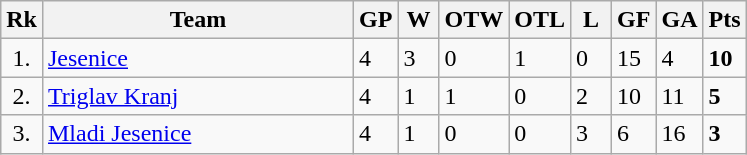<table class="wikitable" style="text-align:left;">
<tr>
<th width=20>Rk</th>
<th width=200>Team</th>
<th width=20 abbr="Games Played">GP</th>
<th width=20 abbr="Won">W</th>
<th width=20 abbr="Overtimes Won">OTW</th>
<th width=20 abbr="Overtime Lost">OTL</th>
<th width=20 abbr="Lost">L</th>
<th width=20 abbr="Goals for">GF</th>
<th width=20 abbr="Goals against">GA</th>
<th width=20 abbr="Points">Pts</th>
</tr>
<tr>
<td style="text-align:center;">1.</td>
<td><a href='#'>Jesenice</a></td>
<td>4</td>
<td>3</td>
<td>0</td>
<td>1</td>
<td>0</td>
<td>15</td>
<td>4</td>
<td><strong>10</strong></td>
</tr>
<tr>
<td style="text-align:center;">2.</td>
<td><a href='#'>Triglav Kranj</a></td>
<td>4</td>
<td>1</td>
<td>1</td>
<td>0</td>
<td>2</td>
<td>10</td>
<td>11</td>
<td><strong>5</strong></td>
</tr>
<tr>
<td style="text-align:center;">3.</td>
<td><a href='#'>Mladi Jesenice</a></td>
<td>4</td>
<td>1</td>
<td>0</td>
<td>0</td>
<td>3</td>
<td>6</td>
<td>16</td>
<td><strong>3</strong></td>
</tr>
</table>
